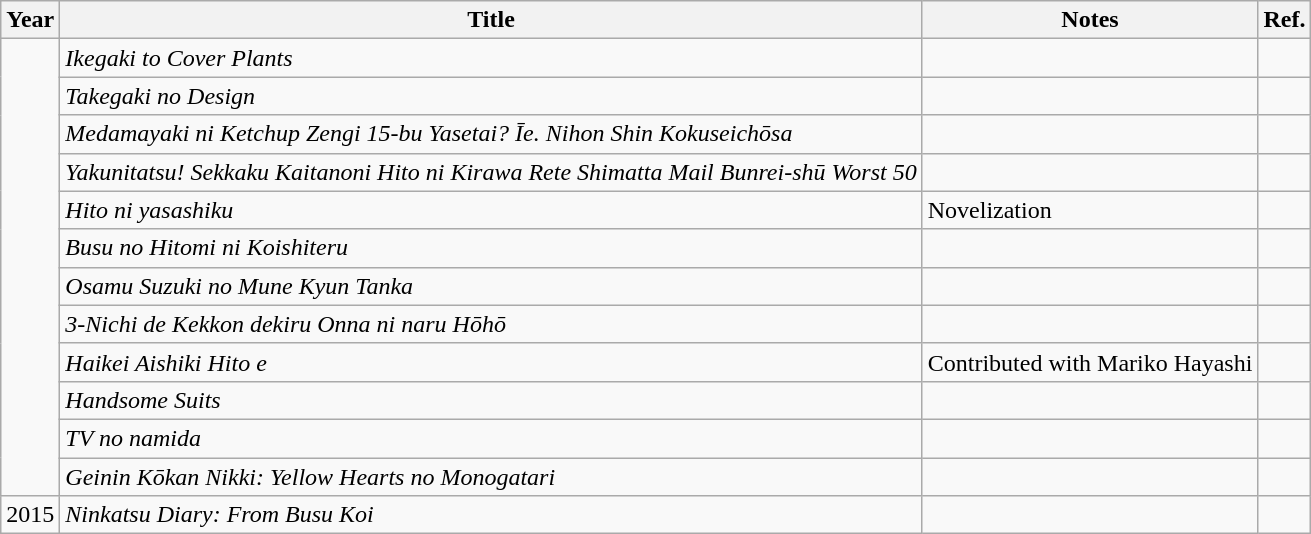<table class="wikitable">
<tr>
<th>Year</th>
<th>Title</th>
<th>Notes</th>
<th>Ref.</th>
</tr>
<tr>
<td rowspan="12"></td>
<td><em>Ikegaki to Cover Plants</em></td>
<td></td>
<td></td>
</tr>
<tr>
<td><em>Takegaki no Design</em></td>
<td></td>
<td></td>
</tr>
<tr>
<td><em>Medamayaki ni Ketchup Zengi 15-bu Yasetai? Īe. Nihon Shin Kokuseichōsa</em></td>
<td></td>
<td></td>
</tr>
<tr>
<td><em>Yakunitatsu! Sekkaku Kaitanoni Hito ni Kirawa Rete Shimatta Mail Bunrei-shū Worst 50</em></td>
<td></td>
<td></td>
</tr>
<tr>
<td><em>Hito ni yasashiku</em></td>
<td>Novelization</td>
<td></td>
</tr>
<tr>
<td><em>Busu no Hitomi ni Koishiteru</em></td>
<td></td>
<td></td>
</tr>
<tr>
<td><em>Osamu Suzuki no Mune Kyun Tanka</em></td>
<td></td>
<td></td>
</tr>
<tr>
<td><em>3-Nichi de Kekkon dekiru Onna ni naru Hōhō</em></td>
<td></td>
<td></td>
</tr>
<tr>
<td><em>Haikei Aishiki Hito e</em></td>
<td>Contributed with Mariko Hayashi</td>
<td></td>
</tr>
<tr>
<td><em>Handsome Suits</em></td>
<td></td>
<td></td>
</tr>
<tr>
<td><em>TV no namida</em></td>
<td></td>
<td></td>
</tr>
<tr>
<td><em>Geinin Kōkan Nikki: Yellow Hearts no Monogatari</em></td>
<td></td>
<td></td>
</tr>
<tr>
<td>2015</td>
<td><em>Ninkatsu Diary: From Busu Koi</em></td>
<td></td>
<td></td>
</tr>
</table>
